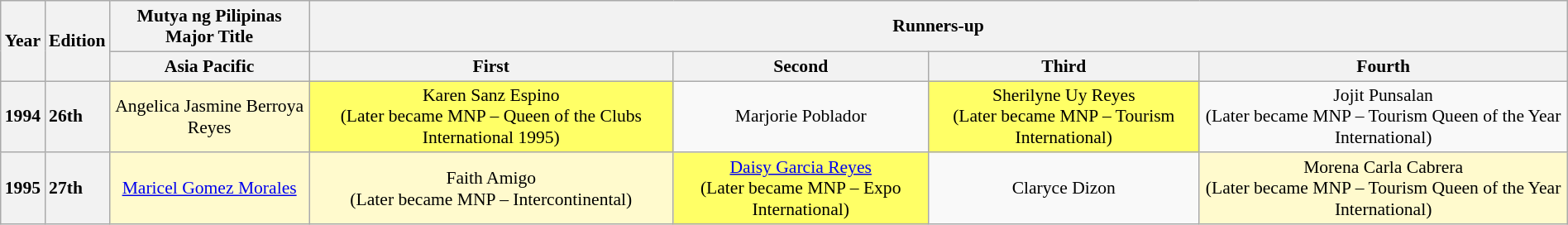<table class="wikitable" style="text-align:center; font-size:90%; line-height:17px; width:100%;">
<tr>
<th width:03%;" scope="col" rowspan="2">Year</th>
<th width:03%;" scope="col" rowspan="2">Edition</th>
<th width:08%;" scope="col" colspan="1">Mutya ng Pilipinas Major Title</th>
<th width:05%;" scope="col" colspan="8">Runners-up</th>
</tr>
<tr>
<th width:19%;" scope="col">Asia Pacific</th>
<th width:18%;" scope="col">First</th>
<th width:18%;" scope="col">Second</th>
<th width:18%;" scope="col">Third</th>
<th width:19%;" scope="col">Fourth</th>
</tr>
<tr>
<th style="text-align:left;">1994</th>
<th style="text-align:left;">26th</th>
<td style="background:#FFFACD;">Angelica Jasmine Berroya Reyes</td>
<td style="background:#ff6;">Karen Sanz Espino <br>(Later became MNP – Queen of the Clubs International 1995)</td>
<td>Marjorie Poblador</td>
<td style="background:#ff6;">Sherilyne Uy Reyes <br>(Later became MNP – Tourism International)</td>
<td>Jojit Punsalan <br>(Later became MNP – Tourism Queen of the Year International)</td>
</tr>
<tr>
<th style="text-align:left;">1995</th>
<th style="text-align:left;">27th</th>
<td style="background:#FFFACD;"><a href='#'>Maricel Gomez Morales</a></td>
<td style="background:#FFFACD;">Faith Amigo <br>(Later became MNP – Intercontinental)</td>
<td style="background:#ff6;"><a href='#'>Daisy Garcia Reyes</a> <br>(Later became MNP – Expo International)</td>
<td>Claryce Dizon</td>
<td style="background:#FFFACD;">Morena Carla Cabrera <br>(Later became MNP – Tourism Queen of the Year International)</td>
</tr>
</table>
